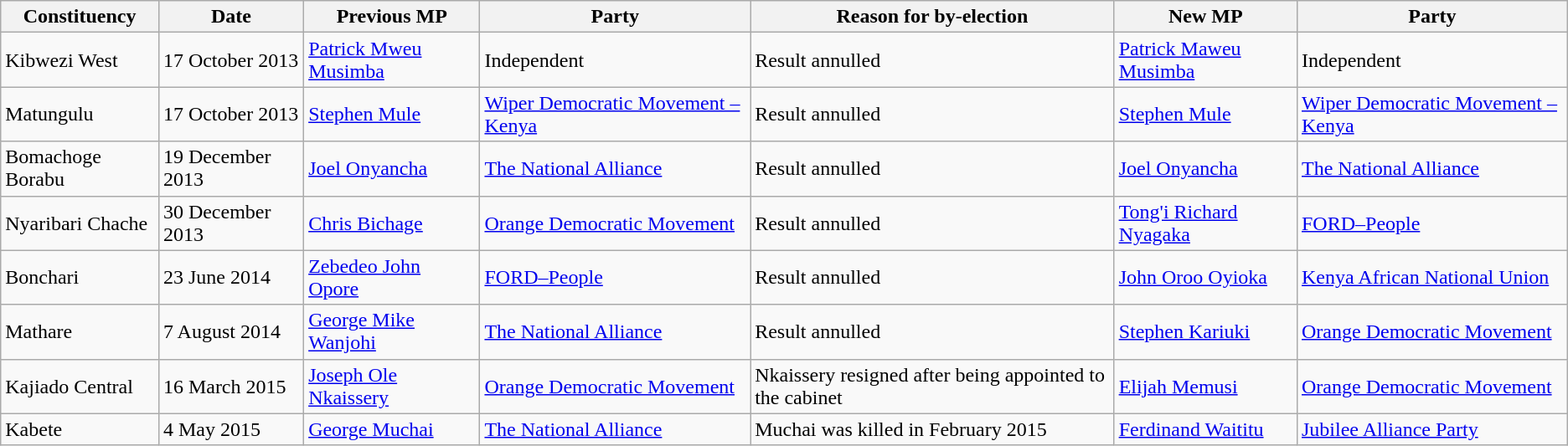<table class=wikitable>
<tr>
<th>Constituency</th>
<th>Date</th>
<th>Previous MP</th>
<th>Party</th>
<th>Reason for by-election</th>
<th>New MP</th>
<th>Party</th>
</tr>
<tr>
<td>Kibwezi West</td>
<td>17 October 2013</td>
<td><a href='#'>Patrick Mweu Musimba</a></td>
<td>Independent</td>
<td>Result annulled</td>
<td><a href='#'>Patrick Maweu Musimba</a></td>
<td>Independent</td>
</tr>
<tr>
<td>Matungulu</td>
<td>17 October 2013</td>
<td><a href='#'>Stephen Mule</a></td>
<td><a href='#'>Wiper Democratic Movement – Kenya</a></td>
<td>Result annulled</td>
<td><a href='#'>Stephen Mule</a></td>
<td><a href='#'>Wiper Democratic Movement – Kenya</a></td>
</tr>
<tr>
<td>Bomachoge Borabu</td>
<td>19 December 2013</td>
<td><a href='#'>Joel Onyancha</a></td>
<td><a href='#'>The National Alliance</a></td>
<td>Result annulled</td>
<td><a href='#'>Joel Onyancha</a></td>
<td><a href='#'>The National Alliance</a></td>
</tr>
<tr>
<td>Nyaribari Chache</td>
<td>30 December 2013</td>
<td><a href='#'>Chris Bichage</a></td>
<td><a href='#'>Orange Democratic Movement</a></td>
<td>Result annulled</td>
<td><a href='#'>Tong'i Richard Nyagaka</a></td>
<td><a href='#'>FORD–People</a></td>
</tr>
<tr>
<td>Bonchari</td>
<td>23 June 2014</td>
<td><a href='#'>Zebedeo John Opore</a></td>
<td><a href='#'>FORD–People</a></td>
<td>Result annulled</td>
<td><a href='#'>John Oroo Oyioka</a></td>
<td><a href='#'>Kenya African National Union</a></td>
</tr>
<tr>
<td>Mathare</td>
<td>7 August 2014</td>
<td><a href='#'>George Mike Wanjohi</a></td>
<td><a href='#'>The National Alliance</a></td>
<td>Result annulled</td>
<td><a href='#'>Stephen Kariuki</a></td>
<td><a href='#'>Orange Democratic Movement</a></td>
</tr>
<tr>
<td>Kajiado Central</td>
<td>16 March 2015</td>
<td><a href='#'>Joseph Ole Nkaissery</a></td>
<td><a href='#'>Orange Democratic Movement</a></td>
<td>Nkaissery resigned after being appointed to the cabinet</td>
<td><a href='#'>Elijah Memusi</a></td>
<td><a href='#'>Orange Democratic Movement</a></td>
</tr>
<tr>
<td>Kabete</td>
<td>4 May 2015</td>
<td><a href='#'>George Muchai</a></td>
<td><a href='#'>The National Alliance</a></td>
<td>Muchai was killed in February 2015</td>
<td><a href='#'>Ferdinand Waititu</a></td>
<td><a href='#'>Jubilee Alliance Party</a></td>
</tr>
</table>
